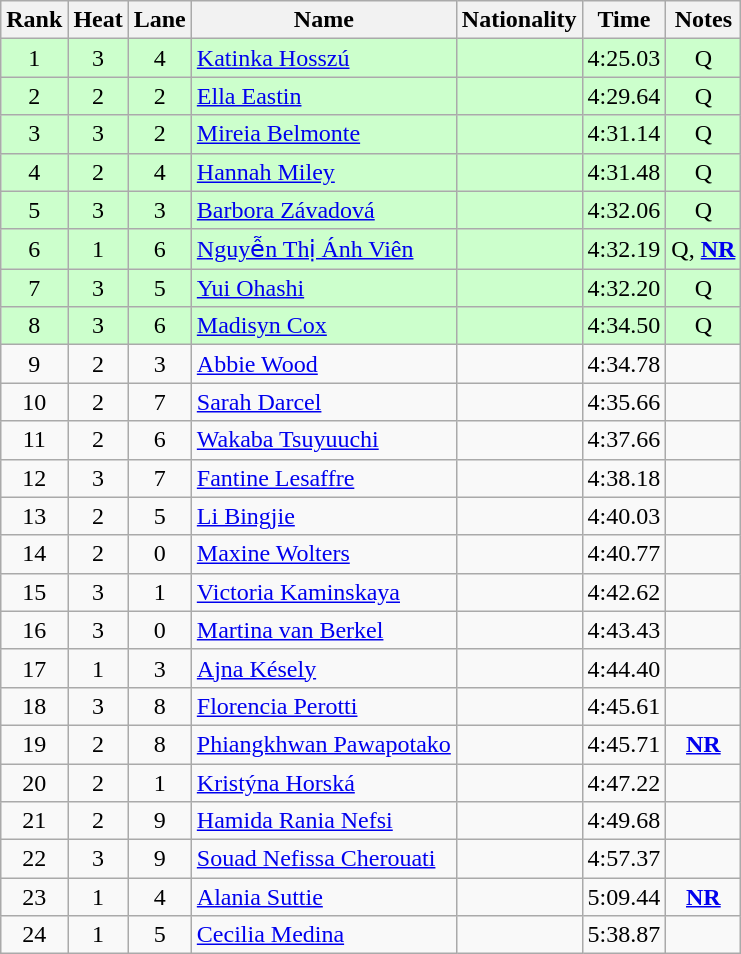<table class="wikitable sortable" style="text-align:center">
<tr>
<th>Rank</th>
<th>Heat</th>
<th>Lane</th>
<th>Name</th>
<th>Nationality</th>
<th>Time</th>
<th>Notes</th>
</tr>
<tr bgcolor=ccffcc>
<td>1</td>
<td>3</td>
<td>4</td>
<td align=left><a href='#'>Katinka Hosszú</a></td>
<td align=left></td>
<td>4:25.03</td>
<td>Q</td>
</tr>
<tr bgcolor=ccffcc>
<td>2</td>
<td>2</td>
<td>2</td>
<td align=left><a href='#'>Ella Eastin</a></td>
<td align=left></td>
<td>4:29.64</td>
<td>Q</td>
</tr>
<tr bgcolor=ccffcc>
<td>3</td>
<td>3</td>
<td>2</td>
<td align=left><a href='#'>Mireia Belmonte</a></td>
<td align=left></td>
<td>4:31.14</td>
<td>Q</td>
</tr>
<tr bgcolor=ccffcc>
<td>4</td>
<td>2</td>
<td>4</td>
<td align=left><a href='#'>Hannah Miley</a></td>
<td align=left></td>
<td>4:31.48</td>
<td>Q</td>
</tr>
<tr bgcolor=ccffcc>
<td>5</td>
<td>3</td>
<td>3</td>
<td align=left><a href='#'>Barbora Závadová</a></td>
<td align=left></td>
<td>4:32.06</td>
<td>Q</td>
</tr>
<tr bgcolor=ccffcc>
<td>6</td>
<td>1</td>
<td>6</td>
<td align=left><a href='#'>Nguyễn Thị Ánh Viên</a></td>
<td align=left></td>
<td>4:32.19</td>
<td>Q, <strong><a href='#'>NR</a></strong></td>
</tr>
<tr bgcolor=ccffcc>
<td>7</td>
<td>3</td>
<td>5</td>
<td align=left><a href='#'>Yui Ohashi</a></td>
<td align=left></td>
<td>4:32.20</td>
<td>Q</td>
</tr>
<tr bgcolor=ccffcc>
<td>8</td>
<td>3</td>
<td>6</td>
<td align=left><a href='#'>Madisyn Cox</a></td>
<td align=left></td>
<td>4:34.50</td>
<td>Q</td>
</tr>
<tr>
<td>9</td>
<td>2</td>
<td>3</td>
<td align=left><a href='#'>Abbie Wood</a></td>
<td align=left></td>
<td>4:34.78</td>
<td></td>
</tr>
<tr>
<td>10</td>
<td>2</td>
<td>7</td>
<td align=left><a href='#'>Sarah Darcel</a></td>
<td align=left></td>
<td>4:35.66</td>
<td></td>
</tr>
<tr>
<td>11</td>
<td>2</td>
<td>6</td>
<td align=left><a href='#'>Wakaba Tsuyuuchi</a></td>
<td align=left></td>
<td>4:37.66</td>
<td></td>
</tr>
<tr>
<td>12</td>
<td>3</td>
<td>7</td>
<td align=left><a href='#'>Fantine Lesaffre</a></td>
<td align=left></td>
<td>4:38.18</td>
<td></td>
</tr>
<tr>
<td>13</td>
<td>2</td>
<td>5</td>
<td align=left><a href='#'>Li Bingjie</a></td>
<td align=left></td>
<td>4:40.03</td>
<td></td>
</tr>
<tr>
<td>14</td>
<td>2</td>
<td>0</td>
<td align=left><a href='#'>Maxine Wolters</a></td>
<td align=left></td>
<td>4:40.77</td>
<td></td>
</tr>
<tr>
<td>15</td>
<td>3</td>
<td>1</td>
<td align=left><a href='#'>Victoria Kaminskaya</a></td>
<td align=left></td>
<td>4:42.62</td>
<td></td>
</tr>
<tr>
<td>16</td>
<td>3</td>
<td>0</td>
<td align=left><a href='#'>Martina van Berkel</a></td>
<td align=left></td>
<td>4:43.43</td>
<td></td>
</tr>
<tr>
<td>17</td>
<td>1</td>
<td>3</td>
<td align=left><a href='#'>Ajna Késely</a></td>
<td align=left></td>
<td>4:44.40</td>
<td></td>
</tr>
<tr>
<td>18</td>
<td>3</td>
<td>8</td>
<td align=left><a href='#'>Florencia Perotti</a></td>
<td align=left></td>
<td>4:45.61</td>
<td></td>
</tr>
<tr>
<td>19</td>
<td>2</td>
<td>8</td>
<td align=left><a href='#'>Phiangkhwan Pawapotako</a></td>
<td align=left></td>
<td>4:45.71</td>
<td><strong><a href='#'>NR</a></strong></td>
</tr>
<tr>
<td>20</td>
<td>2</td>
<td>1</td>
<td align=left><a href='#'>Kristýna Horská</a></td>
<td align=left></td>
<td>4:47.22</td>
<td></td>
</tr>
<tr>
<td>21</td>
<td>2</td>
<td>9</td>
<td align=left><a href='#'>Hamida Rania Nefsi</a></td>
<td align=left></td>
<td>4:49.68</td>
<td></td>
</tr>
<tr>
<td>22</td>
<td>3</td>
<td>9</td>
<td align=left><a href='#'>Souad Nefissa Cherouati</a></td>
<td align=left></td>
<td>4:57.37</td>
<td></td>
</tr>
<tr>
<td>23</td>
<td>1</td>
<td>4</td>
<td align=left><a href='#'>Alania Suttie</a></td>
<td align=left></td>
<td>5:09.44</td>
<td><strong><a href='#'>NR</a></strong></td>
</tr>
<tr>
<td>24</td>
<td>1</td>
<td>5</td>
<td align=left><a href='#'>Cecilia Medina</a></td>
<td align=left></td>
<td>5:38.87</td>
<td></td>
</tr>
</table>
